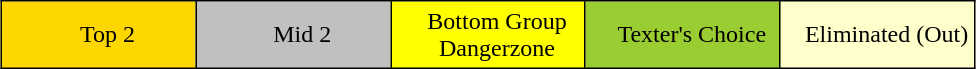<table border="2" cellpadding="4" style="background:white; border:1px solid black; border-collapse:collapse; margin:1em auto; text-align:center;" bgcolor=>
<tr>
<td style="background:gold; padding-left: 1em;" width="20%">Top 2</td>
<td style="background:silver; padding-left: 1em;" width="20%">Mid 2</td>
<td style="background:yellow; padding-left: 1em;" width="20%">Bottom Group<br>Dangerzone</td>
<td style="background:yellowgreen; padding-left: 1em;" width="20%">Texter's Choice</td>
<td style="background:#FFFFCC; padding-left: 1em;" width="20%">Eliminated (Out)</td>
</tr>
</table>
